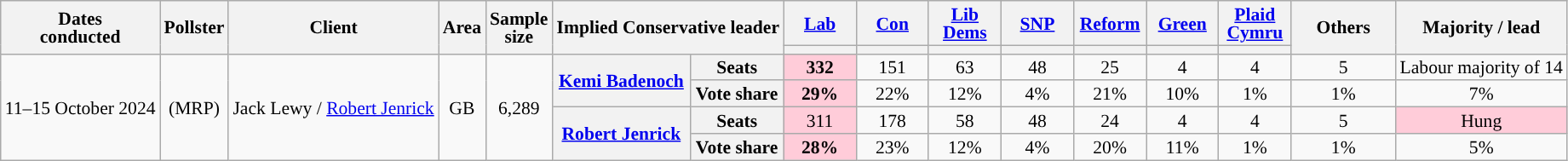<table class="wikitable mw-datatable" style="text-align:center; font-size:90%; line-height:14px;">
<tr>
<th rowspan="2" class="unsortable">Dates<br>conducted</th>
<th rowspan="2" class="unsortable">Pollster</th>
<th rowspan="2" class="unsortable">Client</th>
<th rowspan="2" class="unsortable">Area</th>
<th rowspan="2" class="unsortable" data-sort-type="number">Sample<br>size</th>
<th colspan="2" rowspan="2" class="unsortable">Implied Conservative leader</th>
<th class="unsortable" style="width:50px;"><a href='#'>Lab</a></th>
<th class="unsortable" style="width:50px;"><a href='#'>Con</a></th>
<th class="unsortable" style="width:50px;"><a href='#'>Lib Dems</a></th>
<th class="unsortable" style="width:50px;"><a href='#'>SNP</a></th>
<th class="unsortable" style="width:50px;"><a href='#'>Reform</a></th>
<th class="unsortable" style="width:50px;"><a href='#'>Green</a></th>
<th class="unsortable" style="width:50px;"><a href='#'>Plaid Cymru</a></th>
<th rowspan="2" class="unsortable" style="width:75px;">Others</th>
<th rowspan="2" data-sort-type="number">Majority / lead</th>
</tr>
<tr>
<th data-sort-type="number" style="background:"></th>
<th data-sort-type="number" style="background:"></th>
<th data-sort-type="number" style="background:"></th>
<th data-sort-type="number" style="background:"></th>
<th data-sort-type="number" style="background:"></th>
<th data-sort-type="number" style="background:"></th>
<th data-sort-type="number" style="background:"></th>
</tr>
<tr>
<td rowspan="4" data-sort-value="2024-10-15">11–15 October 2024</td>
<td rowspan="4"> (MRP)</td>
<td rowspan="4">Jack Lewy / <a href='#'>Robert Jenrick</a></td>
<td rowspan="4">GB</td>
<td rowspan="4">6,289</td>
<th rowspan="2"><a href='#'>Kemi Badenoch</a></th>
<th>Seats</th>
<td style="background:#ffccd9; color:black;"><strong>332</strong></td>
<td>151</td>
<td>63</td>
<td>48</td>
<td>25</td>
<td>4</td>
<td>4</td>
<td>5</td>
<td style="background:">Labour majority of 14</td>
</tr>
<tr>
<th>Vote share</th>
<td style="background:#ffccd9; color:black;"><strong>29%</strong></td>
<td>22%</td>
<td>12%</td>
<td>4%</td>
<td>21%</td>
<td>10%</td>
<td>1%</td>
<td>1%</td>
<td style="background:">7%</td>
</tr>
<tr>
<th rowspan="2"><a href='#'>Robert Jenrick</a></th>
<th>Seats</th>
<td style="background:#ffccd9; color:black;">311</td>
<td>178</td>
<td>58</td>
<td>48</td>
<td>24</td>
<td>4</td>
<td>4</td>
<td>5</td>
<td style="background:#ffccd9; ">Hung </td>
</tr>
<tr>
<th>Vote share</th>
<td style="background:#ffccd9; color:black;"><strong>28%</strong></td>
<td>23%</td>
<td>12%</td>
<td>4%</td>
<td>20%</td>
<td>11%</td>
<td>1%</td>
<td>1%</td>
<td style="background:">5%</td>
</tr>
</table>
